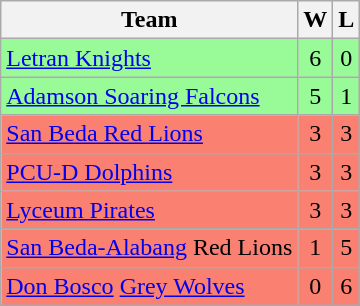<table class="wikitable" align="center"|>
<tr>
<th>Team</th>
<th>W</th>
<th>L</th>
</tr>
<tr style="text-align:center; background:#98fb98;">
<td align="left"><a href='#'>Letran Knights</a></td>
<td>6</td>
<td>0</td>
</tr>
<tr style="text-align:center; background:#98fb98;">
<td align="left"><a href='#'>Adamson Soaring Falcons</a></td>
<td>5</td>
<td>1</td>
</tr>
<tr style="text-align:center; background:salmon;">
<td align="left"><a href='#'>San Beda Red Lions</a></td>
<td>3</td>
<td>3</td>
</tr>
<tr style="text-align:center; background:salmon;">
<td align="left"><a href='#'>PCU-D Dolphins</a></td>
<td>3</td>
<td>3</td>
</tr>
<tr style="text-align:center; background:salmon;">
<td align="left"><a href='#'>Lyceum Pirates</a></td>
<td>3</td>
<td>3</td>
</tr>
<tr style="text-align:center; background:salmon;">
<td align="left"><a href='#'>San Beda-Alabang</a> Red Lions</td>
<td>1</td>
<td>5</td>
</tr>
<tr style="text-align:center; background:salmon;">
<td align="left"><a href='#'>Don Bosco</a> <a href='#'>Grey Wolves</a></td>
<td>0</td>
<td>6</td>
</tr>
</table>
